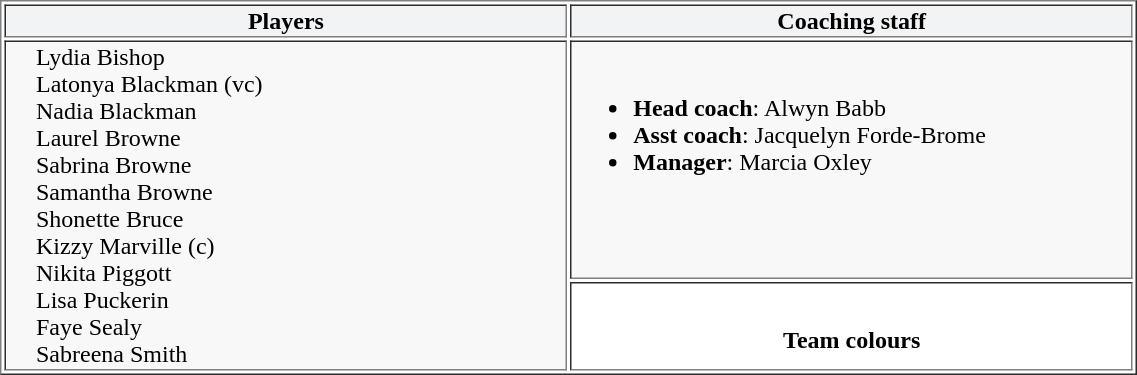<table width=60% border=1>
<tr align=center bgcolor=#F2F3F4>
<td width=30%><strong>Players</strong></td>
<td width=30%><strong>Coaching staff</strong></td>
</tr>
<tr valign=top>
<td rowspan=2 style=padding-left:20px bgcolor=#F8F8F8>Lydia Bishop<br>Latonya Blackman (vc)<br>Nadia Blackman<br>Laurel Browne<br>Sabrina Browne<br>Samantha Browne<br>Shonette Bruce<br>Kizzy Marville (c)<br>Nikita Piggott<br>Lisa Puckerin<br>Faye Sealy<br>Sabreena Smith</td>
<td bgcolor=#F8F8F8><br><ul><li><strong>Head coach</strong>: Alwyn Babb</li><li><strong>Asst coach</strong>: Jacquelyn Forde-Brome</li><li><strong>Manager</strong>: Marcia Oxley</li></ul></td>
</tr>
<tr valign=center>
<td bgcolor=white><br><table align=center cellspacing=0 cellpadding=0>
<tr>
<td bgcolor=#FFCC00></td>
</tr>
<tr>
<td bgcolor=#FFCC00></td>
</tr>
<tr>
<td align=center><strong>Team colours</strong></td>
</tr>
</table>
</td>
</tr>
</table>
